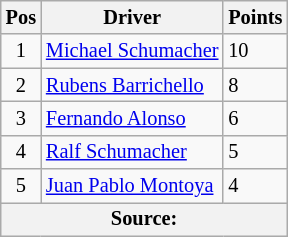<table class="wikitable" style="font-size: 85%;">
<tr>
<th>Pos</th>
<th>Driver</th>
<th>Points</th>
</tr>
<tr>
<td align="center">1</td>
<td> <a href='#'>Michael Schumacher</a></td>
<td>10</td>
</tr>
<tr>
<td align="center">2</td>
<td> <a href='#'>Rubens Barrichello</a></td>
<td>8</td>
</tr>
<tr>
<td align="center">3</td>
<td> <a href='#'>Fernando Alonso</a></td>
<td>6</td>
</tr>
<tr>
<td align="center">4</td>
<td> <a href='#'>Ralf Schumacher</a></td>
<td>5</td>
</tr>
<tr>
<td align="center">5</td>
<td> <a href='#'>Juan Pablo Montoya</a></td>
<td>4</td>
</tr>
<tr>
<th colspan=3>Source:</th>
</tr>
</table>
